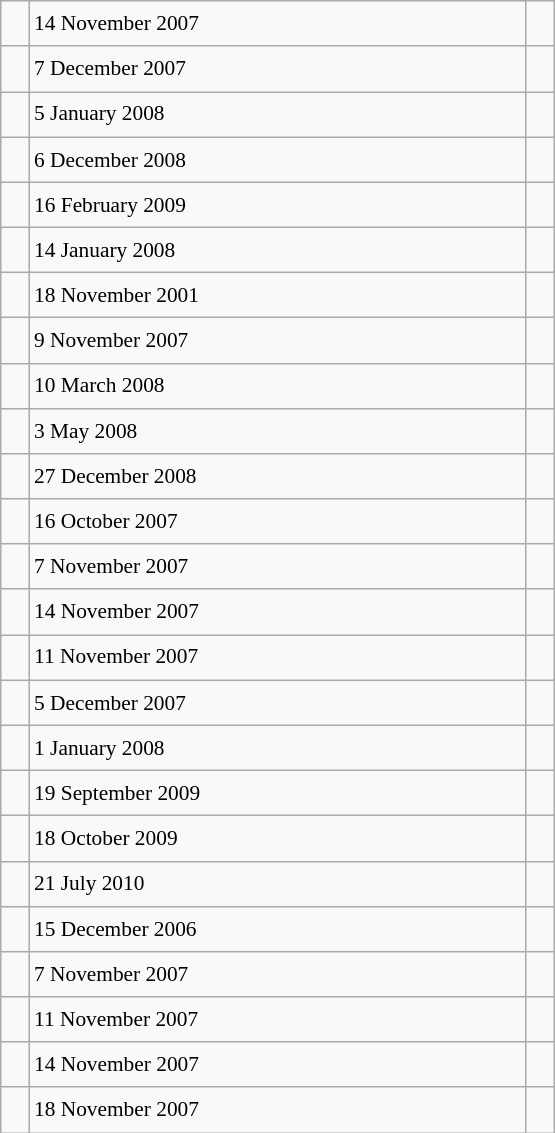<table class="wikitable" style="font-size: 89%; float: left; width: 26em; margin-right: 1em; line-height: 1.65em"!important; height: 675px;>
<tr>
<td></td>
<td>14 November 2007</td>
<td></td>
</tr>
<tr>
<td></td>
<td>7 December 2007</td>
<td></td>
</tr>
<tr>
<td></td>
<td>5 January 2008</td>
<td></td>
</tr>
<tr>
<td></td>
<td>6 December 2008</td>
<td></td>
</tr>
<tr>
<td></td>
<td>16 February 2009</td>
<td></td>
</tr>
<tr>
<td></td>
<td>14 January 2008</td>
<td></td>
</tr>
<tr>
<td></td>
<td>18 November 2001</td>
<td></td>
</tr>
<tr>
<td></td>
<td>9 November 2007</td>
<td></td>
</tr>
<tr>
<td></td>
<td>10 March 2008</td>
<td></td>
</tr>
<tr>
<td></td>
<td>3 May 2008</td>
<td></td>
</tr>
<tr>
<td></td>
<td>27 December 2008</td>
<td></td>
</tr>
<tr>
<td></td>
<td>16 October 2007</td>
<td></td>
</tr>
<tr>
<td></td>
<td>7 November 2007</td>
<td></td>
</tr>
<tr>
<td></td>
<td>14 November 2007</td>
<td></td>
</tr>
<tr>
<td></td>
<td>11 November 2007</td>
<td></td>
</tr>
<tr>
<td></td>
<td>5 December 2007</td>
<td></td>
</tr>
<tr>
<td></td>
<td>1 January 2008</td>
<td></td>
</tr>
<tr>
<td></td>
<td>19 September 2009</td>
<td></td>
</tr>
<tr>
<td></td>
<td>18 October 2009</td>
<td></td>
</tr>
<tr>
<td></td>
<td>21 July 2010</td>
<td></td>
</tr>
<tr>
<td></td>
<td>15 December 2006</td>
<td></td>
</tr>
<tr>
<td></td>
<td>7 November 2007</td>
<td></td>
</tr>
<tr>
<td></td>
<td>11 November 2007</td>
<td></td>
</tr>
<tr>
<td></td>
<td>14 November 2007</td>
<td></td>
</tr>
<tr>
<td></td>
<td>18 November 2007</td>
<td></td>
</tr>
</table>
